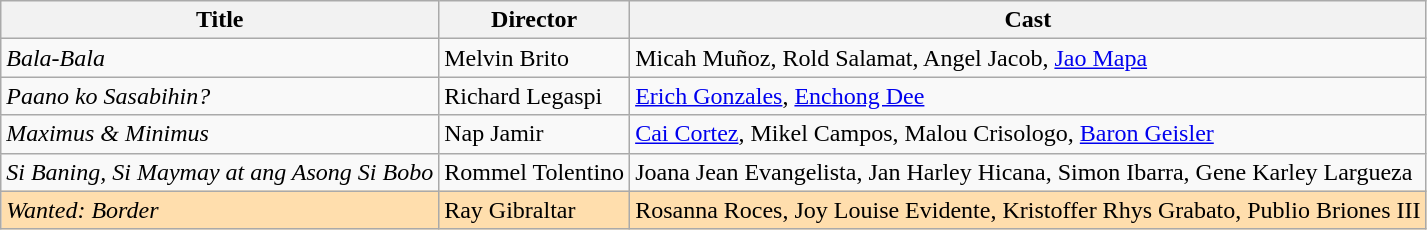<table class="wikitable">
<tr>
<th>Title</th>
<th>Director</th>
<th>Cast</th>
</tr>
<tr>
<td><em>Bala-Bala</em></td>
<td>Melvin Brito</td>
<td>Micah Muñoz, Rold Salamat, Angel Jacob, <a href='#'>Jao Mapa</a></td>
</tr>
<tr>
<td><em>Paano ko Sasabihin?</em></td>
<td>Richard Legaspi</td>
<td><a href='#'>Erich Gonzales</a>, <a href='#'>Enchong Dee</a></td>
</tr>
<tr>
<td><em>Maximus & Minimus</em></td>
<td>Nap Jamir</td>
<td><a href='#'>Cai Cortez</a>, Mikel Campos, Malou Crisologo, <a href='#'>Baron Geisler</a></td>
</tr>
<tr>
<td><em>Si Baning, Si Maymay at ang Asong Si Bobo</em></td>
<td>Rommel Tolentino</td>
<td>Joana Jean Evangelista, Jan Harley Hicana, Simon Ibarra, Gene Karley Largueza</td>
</tr>
<tr style="background:#FFDEAD;">
<td><em>Wanted: Border</em></td>
<td>Ray Gibraltar</td>
<td>Rosanna Roces, Joy Louise Evidente, Kristoffer Rhys Grabato, Publio Briones III</td>
</tr>
</table>
